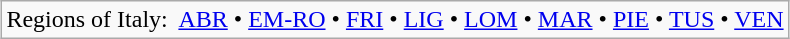<table class="wikitable"  style="margin:auto;">
<tr>
<td>Regions of Italy:  <a href='#'>ABR</a> • <a href='#'>EM-RO</a> • <a href='#'>FRI</a> • <a href='#'>LIG</a> • <a href='#'>LOM</a> • <a href='#'>MAR</a> • <a href='#'>PIE</a> • <a href='#'>TUS</a> • <a href='#'>VEN</a></td>
</tr>
</table>
